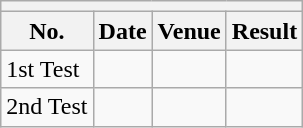<table class="wikitable">
<tr>
<th colspan="4"></th>
</tr>
<tr>
<th>No.</th>
<th>Date</th>
<th>Venue</th>
<th>Result</th>
</tr>
<tr>
<td>1st Test</td>
<td></td>
<td></td>
<td></td>
</tr>
<tr>
<td>2nd Test</td>
<td></td>
<td></td>
<td></td>
</tr>
</table>
